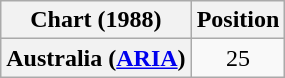<table class="wikitable sortable plainrowheaders" style="text-align:center">
<tr>
<th scope="col">Chart (1988)</th>
<th scope="col">Position</th>
</tr>
<tr>
<th scope="row">Australia (<a href='#'>ARIA</a>)</th>
<td>25</td>
</tr>
</table>
